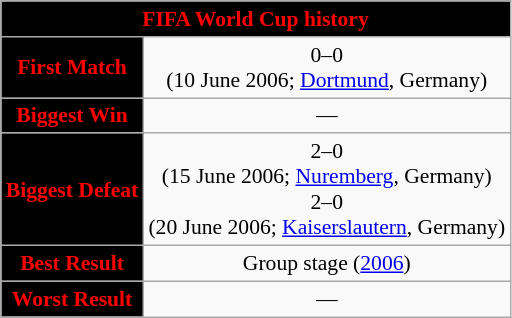<table class="wikitable collapsible collapsed" style="text-align: center;font-size:90%;">
<tr>
<th style="color:red; background:black;" colspan=2>FIFA World Cup history</th>
</tr>
<tr>
<th style="color:red; background:black;">First Match</th>
<td> 0–0 <br>(10 June 2006; <a href='#'>Dortmund</a>, Germany)</td>
</tr>
<tr>
<th style="color:red; background:black;">Biggest Win</th>
<td>—</td>
</tr>
<tr>
<th style="color:red; background:black;">Biggest Defeat</th>
<td> 2–0 <br>(15 June 2006; <a href='#'>Nuremberg</a>, Germany)<br> 2–0 <br>(20 June 2006; <a href='#'>Kaiserslautern</a>, Germany)</td>
</tr>
<tr>
<th style="color:red; background:black;">Best Result</th>
<td>Group stage (<a href='#'>2006</a>)</td>
</tr>
<tr>
<th style="color:red; background:black;">Worst Result</th>
<td>—</td>
</tr>
</table>
